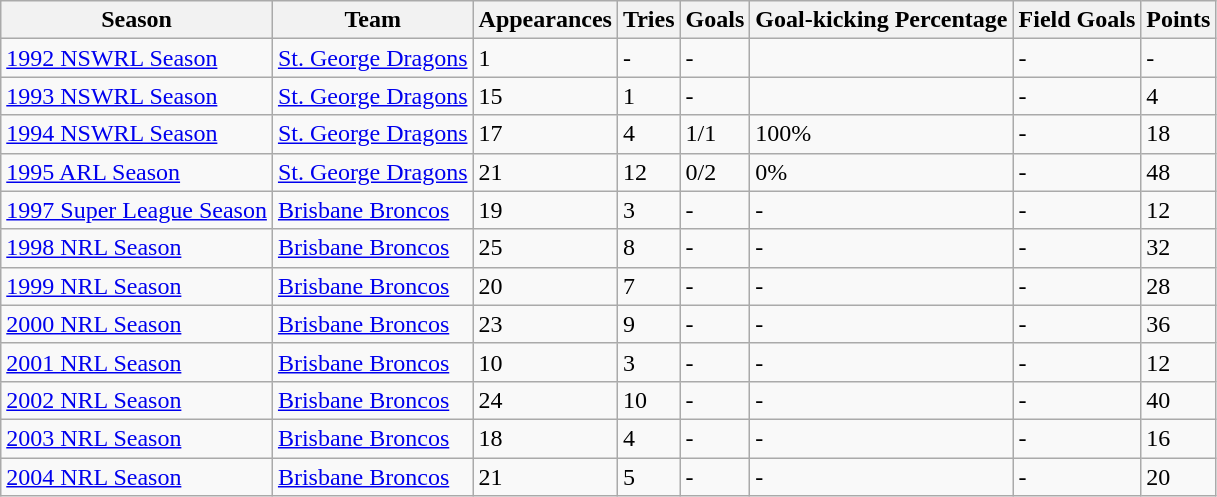<table class="wikitable">
<tr>
<th>Season</th>
<th>Team</th>
<th>Appearances</th>
<th>Tries</th>
<th>Goals</th>
<th>Goal-kicking Percentage</th>
<th>Field Goals</th>
<th>Points</th>
</tr>
<tr>
<td><a href='#'>1992 NSWRL Season</a></td>
<td><a href='#'>St. George Dragons</a></td>
<td>1</td>
<td>-</td>
<td>-</td>
<td></td>
<td>-</td>
<td>-</td>
</tr>
<tr>
<td><a href='#'>1993 NSWRL Season</a></td>
<td><a href='#'>St. George Dragons</a></td>
<td>15</td>
<td>1</td>
<td>-</td>
<td></td>
<td>-</td>
<td>4</td>
</tr>
<tr>
<td><a href='#'>1994 NSWRL Season</a></td>
<td><a href='#'>St. George Dragons</a></td>
<td>17</td>
<td>4</td>
<td>1/1</td>
<td>100%</td>
<td>-</td>
<td>18</td>
</tr>
<tr>
<td><a href='#'>1995 ARL Season</a></td>
<td><a href='#'>St. George Dragons</a></td>
<td>21</td>
<td>12</td>
<td>0/2</td>
<td>0%</td>
<td>-</td>
<td>48</td>
</tr>
<tr>
<td><a href='#'>1997 Super League Season</a></td>
<td><a href='#'>Brisbane Broncos</a></td>
<td>19</td>
<td>3</td>
<td>-</td>
<td>-</td>
<td>-</td>
<td>12</td>
</tr>
<tr>
<td><a href='#'>1998 NRL Season</a></td>
<td><a href='#'>Brisbane Broncos</a></td>
<td>25</td>
<td>8</td>
<td>-</td>
<td>-</td>
<td>-</td>
<td>32</td>
</tr>
<tr>
<td><a href='#'>1999 NRL Season</a></td>
<td><a href='#'>Brisbane Broncos</a></td>
<td>20</td>
<td>7</td>
<td>-</td>
<td>-</td>
<td>-</td>
<td>28</td>
</tr>
<tr>
<td><a href='#'>2000 NRL Season</a></td>
<td><a href='#'>Brisbane Broncos</a></td>
<td>23</td>
<td>9</td>
<td>-</td>
<td>-</td>
<td>-</td>
<td>36</td>
</tr>
<tr>
<td><a href='#'>2001 NRL Season</a></td>
<td><a href='#'>Brisbane Broncos</a></td>
<td>10</td>
<td>3</td>
<td>-</td>
<td>-</td>
<td>-</td>
<td>12</td>
</tr>
<tr>
<td><a href='#'>2002 NRL Season</a></td>
<td><a href='#'>Brisbane Broncos</a></td>
<td>24</td>
<td>10</td>
<td>-</td>
<td>-</td>
<td>-</td>
<td>40</td>
</tr>
<tr>
<td><a href='#'>2003 NRL Season</a></td>
<td><a href='#'>Brisbane Broncos</a></td>
<td>18</td>
<td>4</td>
<td>-</td>
<td>-</td>
<td>-</td>
<td>16</td>
</tr>
<tr>
<td><a href='#'>2004 NRL Season</a></td>
<td><a href='#'>Brisbane Broncos</a></td>
<td>21</td>
<td>5</td>
<td>-</td>
<td>-</td>
<td>-</td>
<td>20</td>
</tr>
</table>
